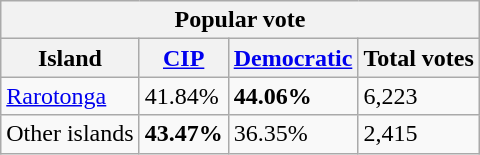<table class="wikitable sortable">
<tr>
<th colspan="4">Popular vote</th>
</tr>
<tr>
<th>Island</th>
<th><a href='#'>CIP</a></th>
<th><a href='#'>Democratic</a></th>
<th>Total votes</th>
</tr>
<tr>
<td><a href='#'>Rarotonga</a></td>
<td>41.84%</td>
<td><strong>44.06%</strong></td>
<td>6,223</td>
</tr>
<tr>
<td>Other islands</td>
<td><strong>43.47%</strong></td>
<td>36.35%</td>
<td>2,415</td>
</tr>
</table>
